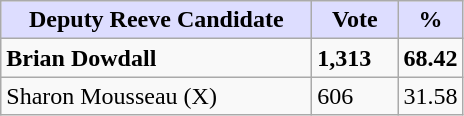<table class="wikitable">
<tr>
<th style="background:#ddf; width:200px;">Deputy Reeve Candidate</th>
<th style="background:#ddf; width:50px;">Vote</th>
<th style="background:#ddf; width:30px;">%</th>
</tr>
<tr>
<td><strong>Brian Dowdall</strong></td>
<td><strong>1,313</strong></td>
<td><strong>68.42</strong></td>
</tr>
<tr>
<td>Sharon Mousseau (X)</td>
<td>606</td>
<td>31.58</td>
</tr>
</table>
